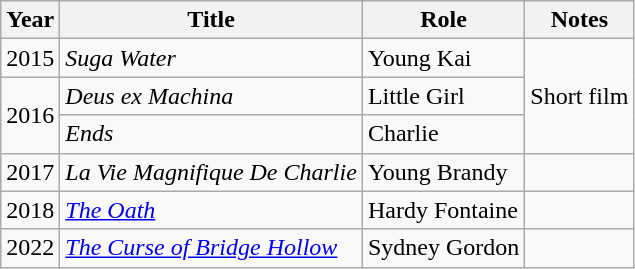<table class="wikitable sortable">
<tr>
<th scope="col">Year</th>
<th scope="col">Title</th>
<th scope="col">Role</th>
<th>Notes</th>
</tr>
<tr>
<td>2015</td>
<td><em>Suga Water</em></td>
<td>Young Kai</td>
<td rowspan="3">Short film</td>
</tr>
<tr>
<td rowspan="2">2016</td>
<td><em>Deus ex Machina</em></td>
<td>Little Girl</td>
</tr>
<tr>
<td><em>Ends</em></td>
<td>Charlie</td>
</tr>
<tr>
<td>2017</td>
<td><em>La Vie Magnifique De Charlie</em></td>
<td>Young Brandy</td>
<td></td>
</tr>
<tr>
<td>2018</td>
<td><em><a href='#'>The Oath</a></em></td>
<td>Hardy Fontaine</td>
<td></td>
</tr>
<tr>
<td>2022</td>
<td><em><a href='#'>The Curse of Bridge Hollow</a></em></td>
<td>Sydney Gordon</td>
<td></td>
</tr>
</table>
